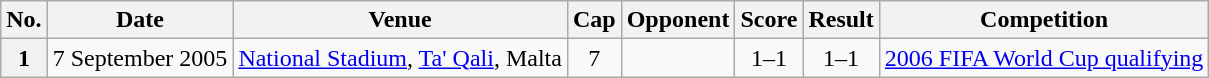<table class="wikitable plainrowheaders">
<tr>
<th scope=col>No.</th>
<th scope=col data-sort-type=date>Date</th>
<th scope=col>Venue</th>
<th scope=col>Cap</th>
<th scope=col>Opponent</th>
<th scope=col>Score</th>
<th scope=col>Result</th>
<th scope=col>Competition</th>
</tr>
<tr>
<th scope=row style=text-align:center>1</th>
<td>7 September 2005</td>
<td><a href='#'>National Stadium</a>, <a href='#'>Ta' Qali</a>, Malta</td>
<td align=center>7</td>
<td></td>
<td align=center>1–1</td>
<td align=center>1–1</td>
<td><a href='#'>2006 FIFA World Cup qualifying</a></td>
</tr>
</table>
